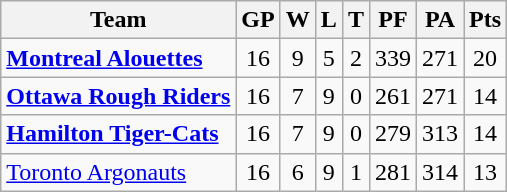<table class="wikitable">
<tr>
<th>Team</th>
<th>GP</th>
<th>W</th>
<th>L</th>
<th>T</th>
<th>PF</th>
<th>PA</th>
<th>Pts</th>
</tr>
<tr align="center">
<td align="left"><strong><a href='#'>Montreal Alouettes</a></strong></td>
<td>16</td>
<td>9</td>
<td>5</td>
<td>2</td>
<td>339</td>
<td>271</td>
<td>20</td>
</tr>
<tr align="center">
<td align="left"><strong><a href='#'>Ottawa Rough Riders</a></strong></td>
<td>16</td>
<td>7</td>
<td>9</td>
<td>0</td>
<td>261</td>
<td>271</td>
<td>14</td>
</tr>
<tr align="center">
<td align="left"><strong><a href='#'>Hamilton Tiger-Cats</a></strong></td>
<td>16</td>
<td>7</td>
<td>9</td>
<td>0</td>
<td>279</td>
<td>313</td>
<td>14</td>
</tr>
<tr align="center">
<td align="left"><a href='#'>Toronto Argonauts</a></td>
<td>16</td>
<td>6</td>
<td>9</td>
<td>1</td>
<td>281</td>
<td>314</td>
<td>13</td>
</tr>
</table>
